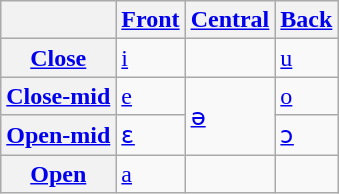<table class="wikitable">
<tr>
<th></th>
<th><a href='#'>Front</a></th>
<th><a href='#'>Central</a></th>
<th><a href='#'>Back</a></th>
</tr>
<tr>
<th><a href='#'>Close</a></th>
<td><a href='#'>i</a></td>
<td></td>
<td><a href='#'>u</a></td>
</tr>
<tr>
<th><a href='#'>Close-mid</a></th>
<td><a href='#'>e</a></td>
<td rowspan="2"><a href='#'>ə</a></td>
<td><a href='#'>o</a></td>
</tr>
<tr>
<th><a href='#'>Open-mid</a></th>
<td><a href='#'>ɛ</a></td>
<td><a href='#'>ɔ</a></td>
</tr>
<tr>
<th><a href='#'>Open</a></th>
<td><a href='#'>a</a></td>
<td></td>
<td></td>
</tr>
</table>
